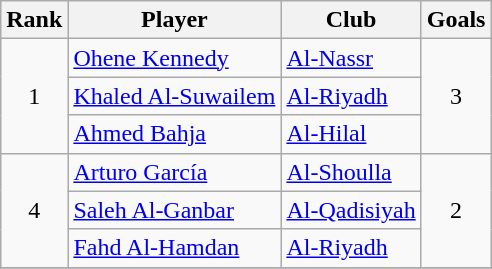<table class="wikitable sortable" style="text-align:center">
<tr>
<th>Rank</th>
<th>Player</th>
<th>Club</th>
<th>Goals</th>
</tr>
<tr>
<td rowspan=3>1</td>
<td align="left"> <a href='#'>Ohene Kennedy</a></td>
<td align="left"><a href='#'>Al-Nassr</a></td>
<td rowspan=3>3</td>
</tr>
<tr>
<td align="left"> <a href='#'>Khaled Al-Suwailem</a></td>
<td align="left"><a href='#'>Al-Riyadh</a></td>
</tr>
<tr>
<td align="left"> <a href='#'>Ahmed Bahja</a></td>
<td align="left"><a href='#'>Al-Hilal</a></td>
</tr>
<tr>
<td rowspan=3>4</td>
<td align="left"> <a href='#'>Arturo García</a></td>
<td align="left"><a href='#'>Al-Shoulla</a></td>
<td rowspan=3>2</td>
</tr>
<tr>
<td align="left"> <a href='#'>Saleh Al-Ganbar</a></td>
<td align="left"><a href='#'>Al-Qadisiyah</a></td>
</tr>
<tr>
<td align="left"> <a href='#'>Fahd Al-Hamdan</a></td>
<td align="left"><a href='#'>Al-Riyadh</a></td>
</tr>
<tr>
</tr>
</table>
